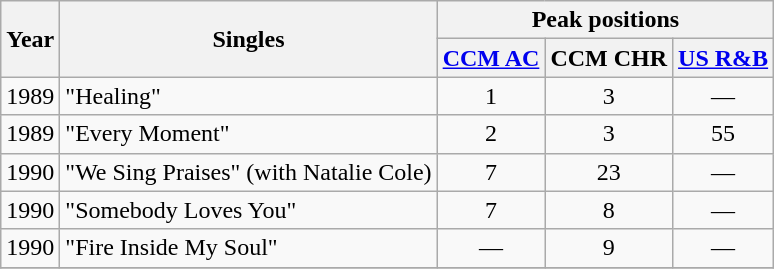<table class="wikitable">
<tr>
<th rowspan="2">Year</th>
<th rowspan="2">Singles</th>
<th colspan="3">Peak positions</th>
</tr>
<tr>
<th><a href='#'>CCM AC</a></th>
<th>CCM CHR</th>
<th><a href='#'>US R&B</a></th>
</tr>
<tr>
<td>1989</td>
<td>"Healing"</td>
<td align="center">1</td>
<td align="center">3</td>
<td align="center">—</td>
</tr>
<tr>
<td>1989</td>
<td>"Every Moment"</td>
<td align="center">2</td>
<td align="center">3</td>
<td align="center">55</td>
</tr>
<tr>
<td>1990</td>
<td>"We Sing Praises" (with Natalie Cole)</td>
<td align="center">7</td>
<td align="center">23</td>
<td align="center">—</td>
</tr>
<tr>
<td>1990</td>
<td>"Somebody Loves You"</td>
<td align="center">7</td>
<td align="center">8</td>
<td align="center">—</td>
</tr>
<tr>
<td>1990</td>
<td>"Fire Inside My Soul"</td>
<td align="center">—</td>
<td align="center">9</td>
<td align="center">—</td>
</tr>
<tr>
</tr>
</table>
